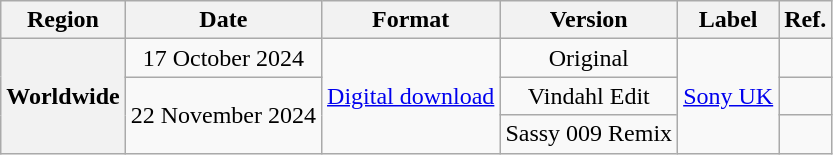<table class="wikitable plainrowheaders" style="text-align:center;">
<tr>
<th scope="col">Region</th>
<th scope="col">Date</th>
<th scope="col">Format</th>
<th scope="col">Version</th>
<th scope="col">Label</th>
<th scope="col">Ref.</th>
</tr>
<tr>
<th rowspan="3" scope="row">Worldwide</th>
<td>17 October 2024</td>
<td rowspan="3"><a href='#'>Digital download</a></td>
<td>Original</td>
<td rowspan="3"><a href='#'>Sony UK</a></td>
<td></td>
</tr>
<tr>
<td rowspan="2">22 November 2024</td>
<td>Vindahl Edit</td>
<td></td>
</tr>
<tr>
<td>Sassy 009 Remix</td>
<td></td>
</tr>
</table>
